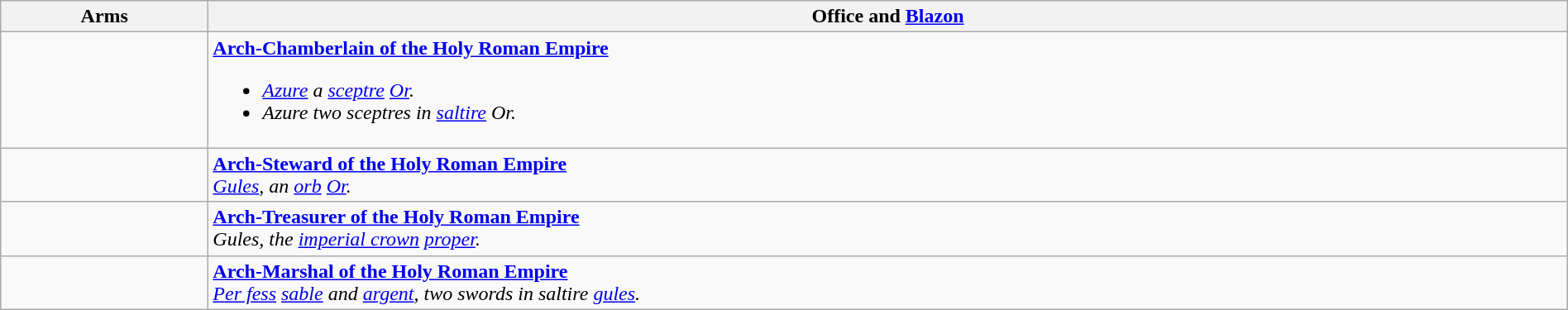<table class=wikitable width=100%>
<tr>
<th scope="col" width="160">Arms</th>
<th scope="col">Office and <a href='#'>Blazon</a></th>
</tr>
<tr valign=top>
<td align=center> </td>
<td><strong><a href='#'>Arch-Chamberlain of the Holy Roman Empire</a></strong><br><ul><li><em><a href='#'>Azure</a> a <a href='#'>sceptre</a> <a href='#'>Or</a>.</em></li><li><em>Azure two sceptres in <a href='#'>saltire</a> Or.</em></li></ul></td>
</tr>
<tr valign=top>
<td align=center></td>
<td><strong><a href='#'>Arch-Steward of the Holy Roman Empire</a></strong><br><em><a href='#'>Gules</a>, an <a href='#'>orb</a> <a href='#'>Or</a>.</em></td>
</tr>
<tr valign=top>
<td align=center></td>
<td><strong><a href='#'>Arch-Treasurer of the Holy Roman Empire</a></strong><br><em>Gules, the <a href='#'>imperial crown</a> <a href='#'>proper</a>.</em></td>
</tr>
<tr valign=top>
<td align=center></td>
<td><strong><a href='#'>Arch-Marshal of the Holy Roman Empire</a></strong><br><em><a href='#'>Per fess</a> <a href='#'>sable</a> and <a href='#'>argent</a>, two swords in saltire <a href='#'>gules</a>.</em></td>
</tr>
</table>
